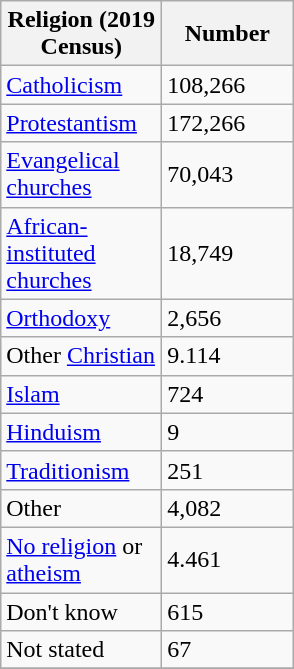<table class="wikitable">
<tr>
<th style="width:100px;">Religion (2019 Census)</th>
<th style="width:80px;">Number</th>
</tr>
<tr>
<td><a href='#'>Catholicism</a></td>
<td>108,266</td>
</tr>
<tr>
<td><a href='#'>Protestantism</a></td>
<td>172,266</td>
</tr>
<tr>
<td><a href='#'>Evangelical churches</a></td>
<td>70,043</td>
</tr>
<tr>
<td><a href='#'>African-instituted churches</a></td>
<td>18,749</td>
</tr>
<tr>
<td><a href='#'>Orthodoxy</a></td>
<td>2,656</td>
</tr>
<tr>
<td>Other <a href='#'>Christian</a></td>
<td>9.114</td>
</tr>
<tr>
<td><a href='#'>Islam</a></td>
<td>724</td>
</tr>
<tr>
<td><a href='#'>Hinduism</a></td>
<td>9</td>
</tr>
<tr>
<td><a href='#'>Traditionism</a></td>
<td>251</td>
</tr>
<tr>
<td>Other</td>
<td>4,082</td>
</tr>
<tr>
<td><a href='#'>No religion</a> or <a href='#'>atheism</a></td>
<td>4.461</td>
</tr>
<tr>
<td>Don't know</td>
<td>615</td>
</tr>
<tr>
<td>Not stated</td>
<td>67</td>
</tr>
<tr>
</tr>
</table>
